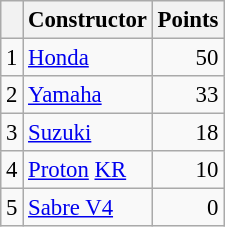<table class="wikitable" style="font-size: 95%;">
<tr>
<th></th>
<th>Constructor</th>
<th>Points</th>
</tr>
<tr>
<td align=center>1</td>
<td> <a href='#'>Honda</a></td>
<td align=right>50</td>
</tr>
<tr>
<td align=center>2</td>
<td> <a href='#'>Yamaha</a></td>
<td align=right>33</td>
</tr>
<tr>
<td align=center>3</td>
<td> <a href='#'>Suzuki</a></td>
<td align=right>18</td>
</tr>
<tr>
<td align=center>4</td>
<td> <a href='#'>Proton</a> <a href='#'>KR</a></td>
<td align=right>10</td>
</tr>
<tr>
<td align=center>5</td>
<td> <a href='#'>Sabre V4</a></td>
<td align=right>0</td>
</tr>
</table>
